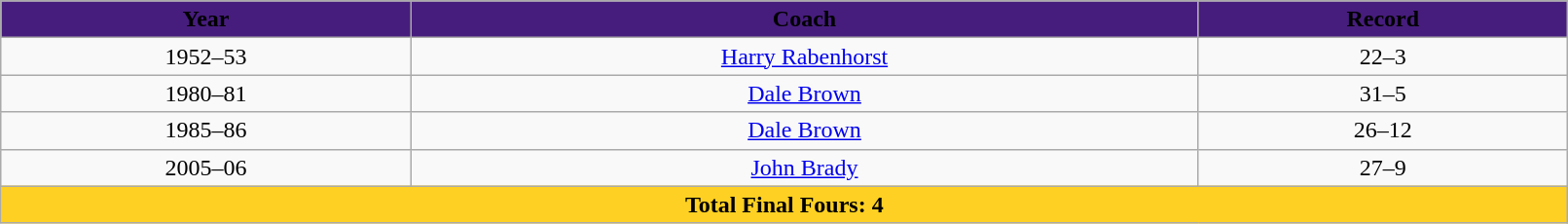<table class="wikitable" style="width:85%;">
<tr>
<th style="background:#461D7C;" align="center"><span>Year</span></th>
<th style="background:#461D7C;" align="center"><span>Coach</span></th>
<th style="background:#461D7C;" align="center"><span>Record</span></th>
</tr>
<tr style="text-align:center;">
<td>1952–53</td>
<td><a href='#'>Harry Rabenhorst</a></td>
<td>22–3</td>
</tr>
<tr style="text-align:center;">
<td>1980–81</td>
<td><a href='#'>Dale Brown</a></td>
<td>31–5</td>
</tr>
<tr style="text-align:center;">
<td>1985–86</td>
<td><a href='#'>Dale Brown</a></td>
<td>26–12</td>
</tr>
<tr style="text-align:center;">
<td>2005–06</td>
<td><a href='#'>John Brady</a></td>
<td>27–9</td>
</tr>
<tr style="text-align:center; class="sortbottom">
<th style="background:#FDD023; color:#000;" colspan="5">Total Final Fours: 4</th>
</tr>
</table>
